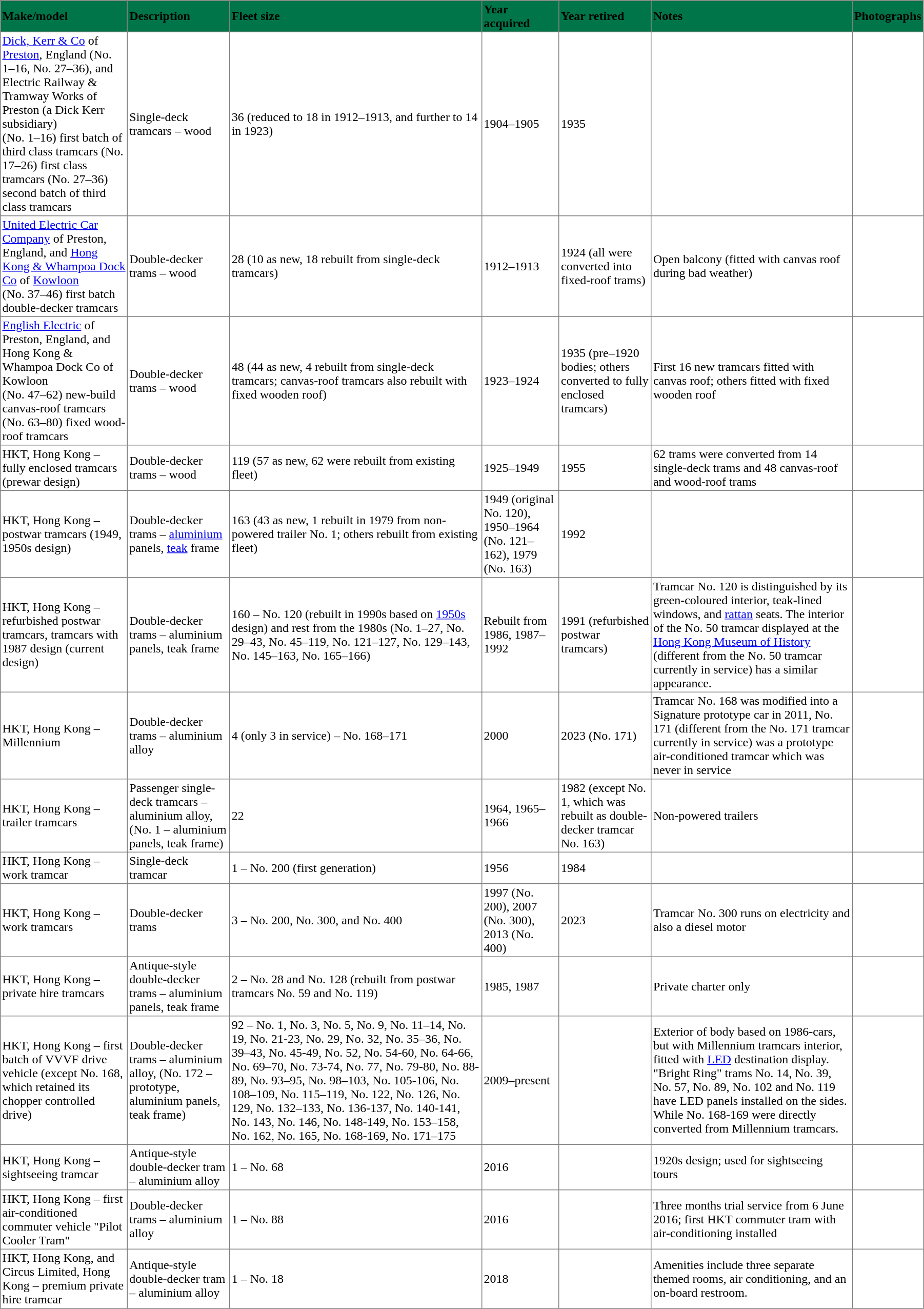<table border="1" cellspacing="1" cellpadding="2" style="border-collapse:collapse;width:95%">
<tr style="background:#007549;">
<td><strong><span>Make/model</span></strong></td>
<td><strong><span>Description</span></strong></td>
<td><strong><span>Fleet size</span></strong></td>
<td><strong><span>Year acquired</span></strong></td>
<td><strong><span>Year retired</span></strong></td>
<td><strong><span>Notes</span></strong></td>
<td><strong><span>Photographs</span></strong></td>
</tr>
<tr>
<td><a href='#'>Dick, Kerr & Co</a> of <a href='#'>Preston</a>, England (No. 1–16, No. 27–36), and Electric Railway & Tramway Works of Preston (a Dick Kerr subsidiary)<br>(No. 1–16) first batch of third class tramcars
(No. 17–26) first class tramcars
(No. 27–36) second batch of third class tramcars</td>
<td>Single-deck tramcars – wood</td>
<td>36 (reduced to 18 in 1912–1913, and further to 14 in 1923)</td>
<td>1904–1905</td>
<td>1935</td>
<td></td>
<td></td>
</tr>
<tr>
<td><a href='#'>United Electric Car Company</a> of Preston, England, and <a href='#'>Hong Kong & Whampoa Dock Co</a> of <a href='#'>Kowloon</a><br>(No. 37–46) first batch double-decker tramcars</td>
<td>Double-decker trams – wood</td>
<td>28 (10 as new, 18 rebuilt from single-deck tramcars)</td>
<td>1912–1913</td>
<td>1924 (all were converted into fixed-roof trams)</td>
<td>Open balcony (fitted with canvas roof during bad weather)</td>
<td></td>
</tr>
<tr>
<td><a href='#'>English Electric</a> of Preston, England, and Hong Kong & Whampoa Dock Co of Kowloon<br>(No. 47–62) new-build canvas-roof tramcars
(No. 63–80) fixed wood-roof tramcars</td>
<td>Double-decker trams – wood</td>
<td>48 (44 as new, 4 rebuilt from single-deck tramcars; canvas-roof tramcars also rebuilt with fixed wooden roof)</td>
<td>1923–1924</td>
<td>1935 (pre–1920 bodies; others converted to fully enclosed tramcars)</td>
<td>First 16 new tramcars fitted with canvas roof; others fitted with fixed wooden roof</td>
<td></td>
</tr>
<tr>
<td>HKT, Hong Kong – fully enclosed tramcars (prewar design)</td>
<td>Double-decker trams – wood</td>
<td>119 (57 as new, 62 were rebuilt from existing fleet)</td>
<td>1925–1949</td>
<td>1955</td>
<td>62 trams were converted from 14 single-deck trams and 48 canvas-roof and wood-roof trams</td>
<td></td>
</tr>
<tr>
<td>HKT, Hong Kong – postwar tramcars (1949, 1950s design)</td>
<td>Double-decker trams – <a href='#'>aluminium</a> panels, <a href='#'>teak</a> frame</td>
<td>163 (43 as new, 1 rebuilt in 1979 from non-powered trailer No. 1; others rebuilt from existing fleet)</td>
<td>1949 (original No. 120), 1950–1964 (No. 121–162), 1979 (No. 163)</td>
<td>1992</td>
<td></td>
<td></td>
</tr>
<tr>
<td>HKT, Hong Kong – refurbished postwar tramcars, tramcars with 1987 design (current design)</td>
<td>Double-decker trams – aluminium panels, teak frame</td>
<td>160 – No. 120 (rebuilt in 1990s based on <a href='#'>1950s</a> design) and rest from the 1980s (No. 1–27, No. 29–43, No. 45–119, No. 121–127, No. 129–143, No. 145–163, No. 165–166)</td>
<td>Rebuilt from 1986, 1987–1992</td>
<td>1991 (refurbished postwar tramcars)</td>
<td>Tramcar No. 120 is distinguished by its green-coloured interior, teak-lined windows, and <a href='#'>rattan</a> seats. The interior of the No. 50 tramcar displayed at the <a href='#'>Hong Kong Museum of History</a> (different from the No. 50 tramcar currently in service) has a similar appearance.</td>
<td></td>
</tr>
<tr>
<td>HKT, Hong Kong – Millennium</td>
<td>Double-decker trams – aluminium alloy</td>
<td>4 (only 3 in service) – No. 168–171</td>
<td>2000</td>
<td>2023 (No. 171)</td>
<td>Tramcar No. 168 was modified into a Signature prototype car in 2011, No. 171 (different from the No. 171 tramcar currently in service) was a prototype air-conditioned tramcar which was never in service</td>
<td></td>
</tr>
<tr>
<td>HKT, Hong Kong – trailer tramcars</td>
<td>Passenger single-deck tramcars – aluminium alloy, (No. 1 – aluminium panels, teak frame)</td>
<td>22</td>
<td>1964, 1965–1966</td>
<td>1982 (except No. 1, which was rebuilt as double-decker tramcar No. 163)</td>
<td>Non-powered trailers</td>
<td></td>
</tr>
<tr>
<td>HKT, Hong Kong – work tramcar</td>
<td>Single-deck tramcar</td>
<td>1 – No. 200 (first generation)</td>
<td>1956</td>
<td>1984</td>
<td></td>
<td></td>
</tr>
<tr>
<td>HKT, Hong Kong – work tramcars</td>
<td>Double-decker trams</td>
<td>3 – No. 200, No. 300, and No. 400</td>
<td>1997 (No. 200), 2007 (No. 300), 2013 (No. 400)</td>
<td>2023</td>
<td>Tramcar No. 300 runs on electricity and also a diesel motor</td>
<td></td>
</tr>
<tr>
<td>HKT, Hong Kong – private hire tramcars</td>
<td>Antique-style double-decker trams – aluminium panels, teak frame</td>
<td>2 – No. 28 and No. 128 (rebuilt from postwar tramcars No. 59 and No. 119)</td>
<td>1985, 1987</td>
<td></td>
<td>Private charter only</td>
<td></td>
</tr>
<tr>
<td>HKT, Hong Kong – first batch of VVVF drive vehicle (except No. 168, which retained its chopper controlled drive)</td>
<td>Double-decker trams – aluminium alloy, (No. 172 – prototype, aluminium panels, teak frame)</td>
<td>92 – No. 1, No. 3, No. 5, No. 9, No. 11–14, No. 19, No. 21-23, No. 29, No. 32, No. 35–36, No. 39–43, No. 45-49, No. 52, No. 54-60, No. 64-66, No. 69–70, No. 73-74, No. 77, No. 79-80, No. 88-89, No. 93–95, No. 98–103, No. 105-106, No. 108–109, No. 115–119, No. 122, No. 126, No. 129, No. 132–133, No. 136-137, No. 140-141, No. 143, No. 146, No. 148-149, No. 153–158, No. 162, No. 165, No. 168-169, No. 171–175</td>
<td>2009–present</td>
<td></td>
<td>Exterior of body based on 1986-cars, but with Millennium tramcars interior, fitted with <a href='#'>LED</a> destination display. "Bright Ring" trams No. 14, No. 39, No. 57, No. 89, No. 102 and No. 119 have LED panels installed on the sides. While No. 168-169 were directly converted from Millennium tramcars.</td>
<td></td>
</tr>
<tr>
<td>HKT, Hong Kong – sightseeing tramcar</td>
<td>Antique-style double-decker tram – aluminium alloy</td>
<td>1 – No. 68</td>
<td>2016</td>
<td></td>
<td>1920s design; used for sightseeing tours</td>
<td></td>
</tr>
<tr>
<td>HKT, Hong Kong – first air-conditioned commuter vehicle "Pilot Cooler Tram"</td>
<td>Double-decker trams – aluminium alloy</td>
<td>1 – No. 88</td>
<td>2016</td>
<td></td>
<td>Three months trial service from 6 June 2016; first HKT commuter tram with air-conditioning installed</td>
<td></td>
</tr>
<tr>
<td>HKT, Hong Kong, and Circus Limited, Hong Kong – premium private hire tramcar</td>
<td>Antique-style double-decker tram – aluminium alloy</td>
<td>1 – No. 18</td>
<td>2018</td>
<td></td>
<td>Amenities include three separate themed rooms, air conditioning, and an on-board restroom.</td>
<td></td>
</tr>
</table>
